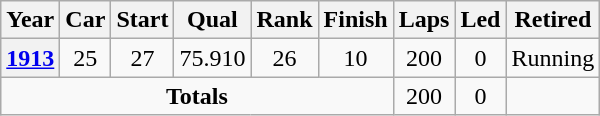<table class="wikitable" style="text-align:center">
<tr>
<th>Year</th>
<th>Car</th>
<th>Start</th>
<th>Qual</th>
<th>Rank</th>
<th>Finish</th>
<th>Laps</th>
<th>Led</th>
<th>Retired</th>
</tr>
<tr>
<th><a href='#'>1913</a></th>
<td>25</td>
<td>27</td>
<td>75.910</td>
<td>26</td>
<td>10</td>
<td>200</td>
<td>0</td>
<td>Running</td>
</tr>
<tr>
<td colspan=6><strong>Totals</strong></td>
<td>200</td>
<td>0</td>
<td></td>
</tr>
</table>
